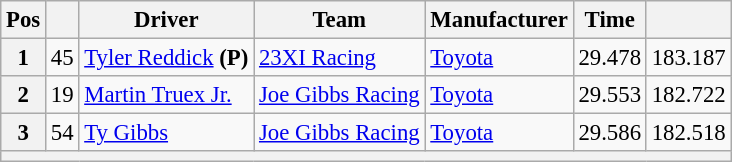<table class="wikitable" style="font-size:95%">
<tr>
<th>Pos</th>
<th></th>
<th>Driver</th>
<th>Team</th>
<th>Manufacturer</th>
<th>Time</th>
<th></th>
</tr>
<tr>
<th>1</th>
<td>45</td>
<td><a href='#'>Tyler Reddick</a> <strong>(P)</strong></td>
<td><a href='#'>23XI Racing</a></td>
<td><a href='#'>Toyota</a></td>
<td>29.478</td>
<td>183.187</td>
</tr>
<tr>
<th>2</th>
<td>19</td>
<td><a href='#'>Martin Truex Jr.</a></td>
<td><a href='#'>Joe Gibbs Racing</a></td>
<td><a href='#'>Toyota</a></td>
<td>29.553</td>
<td>182.722</td>
</tr>
<tr>
<th>3</th>
<td>54</td>
<td><a href='#'>Ty Gibbs</a></td>
<td><a href='#'>Joe Gibbs Racing</a></td>
<td><a href='#'>Toyota</a></td>
<td>29.586</td>
<td>182.518</td>
</tr>
<tr>
<th colspan="7"></th>
</tr>
</table>
